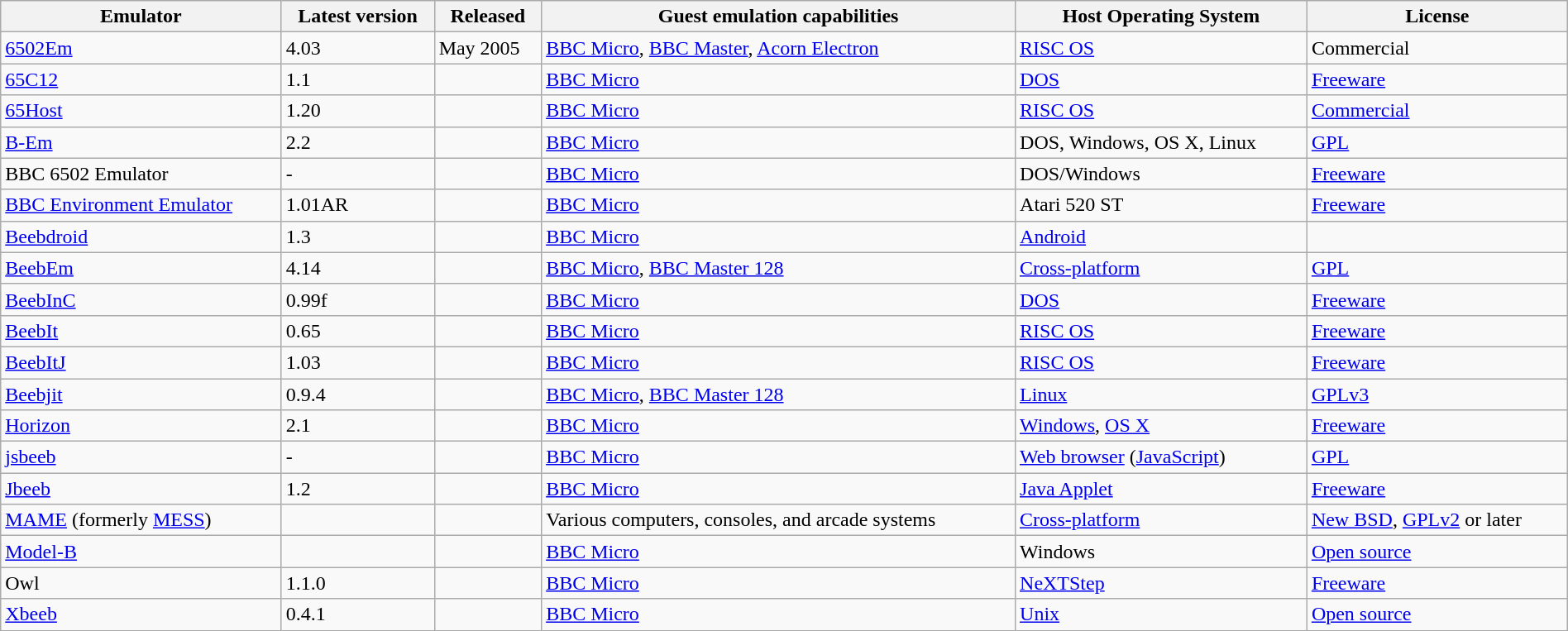<table class="wikitable sortable" style="width:100%">
<tr>
<th>Emulator</th>
<th>Latest version</th>
<th>Released</th>
<th>Guest emulation capabilities</th>
<th>Host Operating System</th>
<th>License</th>
</tr>
<tr>
<td><a href='#'>6502Em</a></td>
<td>4.03</td>
<td>May 2005</td>
<td><a href='#'>BBC Micro</a>, <a href='#'>BBC Master</a>, <a href='#'>Acorn Electron</a></td>
<td><a href='#'>RISC OS</a></td>
<td>Commercial</td>
</tr>
<tr>
<td><a href='#'>65C12</a></td>
<td>1.1</td>
<td></td>
<td><a href='#'>BBC Micro</a></td>
<td><a href='#'>DOS</a></td>
<td><a href='#'>Freeware</a></td>
</tr>
<tr>
<td><a href='#'>65Host</a></td>
<td>1.20</td>
<td></td>
<td><a href='#'>BBC Micro</a></td>
<td><a href='#'>RISC OS</a></td>
<td><a href='#'>Commercial</a></td>
</tr>
<tr>
<td><a href='#'>B-Em</a></td>
<td>2.2</td>
<td></td>
<td><a href='#'>BBC Micro</a></td>
<td>DOS, Windows, OS X, Linux</td>
<td><a href='#'>GPL</a></td>
</tr>
<tr>
<td>BBC 6502 Emulator</td>
<td>-</td>
<td></td>
<td><a href='#'>BBC Micro</a></td>
<td>DOS/Windows</td>
<td><a href='#'>Freeware</a></td>
</tr>
<tr>
<td><a href='#'>BBC Environment Emulator</a></td>
<td>1.01AR</td>
<td></td>
<td><a href='#'>BBC Micro</a></td>
<td>Atari 520 ST</td>
<td><a href='#'>Freeware</a></td>
</tr>
<tr>
<td><a href='#'>Beebdroid</a></td>
<td>1.3</td>
<td></td>
<td><a href='#'>BBC Micro</a></td>
<td><a href='#'>Android</a></td>
<td></td>
</tr>
<tr>
<td><a href='#'>BeebEm</a></td>
<td>4.14</td>
<td></td>
<td><a href='#'>BBC Micro</a>, <a href='#'>BBC Master 128</a></td>
<td><a href='#'>Cross-platform</a></td>
<td><a href='#'>GPL</a></td>
</tr>
<tr>
<td><a href='#'>BeebInC</a></td>
<td>0.99f</td>
<td></td>
<td><a href='#'>BBC Micro</a></td>
<td><a href='#'>DOS</a></td>
<td><a href='#'>Freeware</a></td>
</tr>
<tr>
<td><a href='#'>BeebIt</a></td>
<td>0.65</td>
<td></td>
<td><a href='#'>BBC Micro</a></td>
<td><a href='#'>RISC OS</a></td>
<td><a href='#'>Freeware</a></td>
</tr>
<tr>
<td><a href='#'>BeebItJ</a></td>
<td>1.03</td>
<td></td>
<td><a href='#'>BBC Micro</a></td>
<td><a href='#'>RISC OS</a></td>
<td><a href='#'>Freeware</a></td>
</tr>
<tr>
<td><a href='#'>Beebjit</a></td>
<td>0.9.4</td>
<td></td>
<td><a href='#'>BBC Micro</a>, <a href='#'>BBC Master 128</a></td>
<td><a href='#'>Linux</a></td>
<td><a href='#'>GPLv3</a></td>
</tr>
<tr>
<td><a href='#'>Horizon</a></td>
<td>2.1</td>
<td></td>
<td><a href='#'>BBC Micro</a></td>
<td><a href='#'>Windows</a>, <a href='#'>OS X</a></td>
<td><a href='#'>Freeware</a></td>
</tr>
<tr>
<td><a href='#'>jsbeeb</a></td>
<td>-</td>
<td></td>
<td><a href='#'>BBC Micro</a></td>
<td><a href='#'>Web browser</a> (<a href='#'>JavaScript</a>)</td>
<td><a href='#'>GPL</a></td>
</tr>
<tr>
<td><a href='#'>Jbeeb</a></td>
<td>1.2</td>
<td></td>
<td><a href='#'>BBC Micro</a></td>
<td><a href='#'>Java Applet</a></td>
<td><a href='#'>Freeware</a></td>
</tr>
<tr>
<td><a href='#'>MAME</a> (formerly <a href='#'>MESS</a>)</td>
<td></td>
<td></td>
<td>Various computers, consoles, and arcade systems</td>
<td><a href='#'>Cross-platform</a></td>
<td><a href='#'>New BSD</a>, <a href='#'>GPLv2</a> or later</td>
</tr>
<tr>
<td><a href='#'>Model-B</a></td>
<td></td>
<td></td>
<td><a href='#'>BBC Micro</a></td>
<td>Windows</td>
<td><a href='#'>Open source</a></td>
</tr>
<tr>
<td>Owl</td>
<td>1.1.0</td>
<td></td>
<td><a href='#'>BBC Micro</a></td>
<td><a href='#'>NeXTStep</a></td>
<td><a href='#'>Freeware</a></td>
</tr>
<tr>
<td><a href='#'>Xbeeb</a></td>
<td>0.4.1</td>
<td></td>
<td><a href='#'>BBC Micro</a></td>
<td><a href='#'>Unix</a></td>
<td><a href='#'>Open source</a></td>
</tr>
</table>
